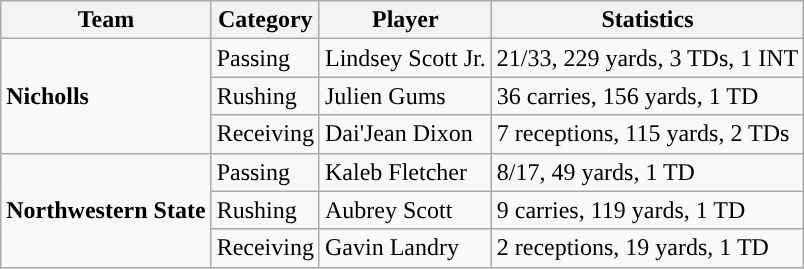<table class="wikitable" style="float: left;">
<tr>
<th>Team</th>
<th>Category</th>
<th>Player</th>
<th>Statistics</th>
</tr>
<tr>
<td rowspan=3><strong>Nicholls</strong></td>
<td>Passing</td>
<td>Lindsey Scott Jr.</td>
<td>21/33, 229 yards, 3 TDs, 1 INT</td>
</tr>
<tr>
<td>Rushing</td>
<td>Julien Gums</td>
<td>36 carries, 156 yards, 1 TD</td>
</tr>
<tr>
<td>Receiving</td>
<td>Dai'Jean Dixon</td>
<td>7 receptions, 115 yards, 2 TDs</td>
</tr>
<tr>
<td rowspan=3><strong>Northwestern State</strong></td>
<td>Passing</td>
<td>Kaleb Fletcher</td>
<td>8/17, 49 yards, 1 TD</td>
</tr>
<tr>
<td>Rushing</td>
<td>Aubrey Scott</td>
<td>9 carries, 119 yards, 1 TD</td>
</tr>
<tr>
<td>Receiving</td>
<td>Gavin Landry</td>
<td>2 receptions, 19 yards, 1 TD</td>
</tr>
</table>
